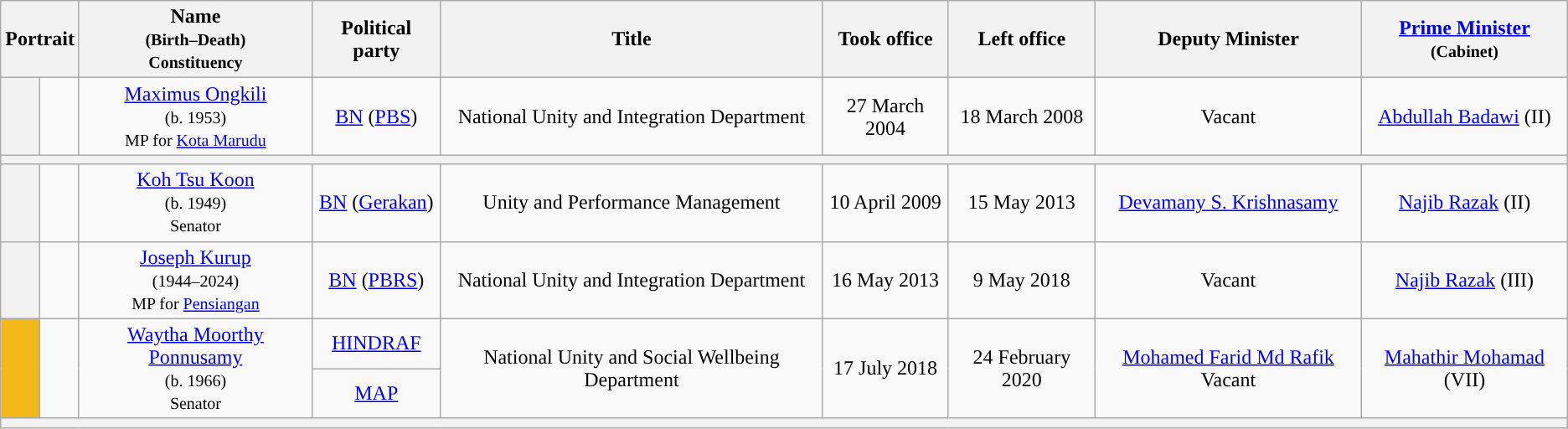<table class="wikitable" style="text-align:center;">
<tr>
<th colspan=2>Portrait</th>
<th>Name<br><small>(Birth–Death)<br>Constituency</small></th>
<th>Political party</th>
<th>Title</th>
<th>Took office</th>
<th>Left office</th>
<th>Deputy Minister</th>
<th><a href='#'>Prime Minister</a><br><small>(Cabinet)</small></th>
</tr>
<tr>
<th style="background:"></th>
<td></td>
<td><a href='#'>Maximus Ongkili</a><br><small>(b. 1953)<br>MP for <a href='#'>Kota Marudu</a></small></td>
<td><a href='#'>BN</a> (<a href='#'>PBS</a>)</td>
<td>National Unity and Integration Department</td>
<td>27 March 2004</td>
<td>18 March 2008</td>
<td>Vacant</td>
<td><a href='#'>Abdullah Badawi</a> (II)</td>
</tr>
<tr>
<th colspan="9" bgcolor="cccccc"></th>
</tr>
<tr>
<th style="background:"></th>
<td></td>
<td><a href='#'>Koh Tsu Koon</a><br><small>(b. 1949)<br>Senator</small></td>
<td><a href='#'>BN</a> (<a href='#'>Gerakan</a>)</td>
<td>Unity and Performance Management</td>
<td>10 April 2009</td>
<td>15 May 2013</td>
<td><a href='#'>Devamany S. Krishnasamy</a></td>
<td><a href='#'>Najib Razak</a> (II)</td>
</tr>
<tr>
<th style="background:"></th>
<td></td>
<td><a href='#'>Joseph Kurup</a><br><small>(1944–2024)<br>MP for <a href='#'>Pensiangan</a></small></td>
<td><a href='#'>BN</a> (<a href='#'>PBRS</a>)</td>
<td>National Unity and Integration Department</td>
<td>16 May 2013</td>
<td>9 May 2018</td>
<td>Vacant</td>
<td><a href='#'>Najib Razak</a> (III)</td>
</tr>
<tr>
<th rowspan=2 style="background:#F3B81A;"></th>
<td rowspan=2></td>
<td rowspan=2><a href='#'>Waytha Moorthy Ponnusamy</a><br><small>(b. 1966)<br>Senator</small></td>
<td><a href='#'>HINDRAF</a></td>
<td rowspan=2>National Unity and Social Wellbeing Department</td>
<td rowspan=2>17 July 2018</td>
<td rowspan=2>24 February 2020</td>
<td rowspan="2"><a href='#'>Mohamed Farid Md Rafik</a>  Vacant </td>
<td rowspan="2"><a href='#'>Mahathir Mohamad</a> (VII)</td>
</tr>
<tr>
<td><a href='#'>MAP</a></td>
</tr>
<tr>
<th colspan="9" bgcolor="cccccc"></th>
</tr>
</table>
